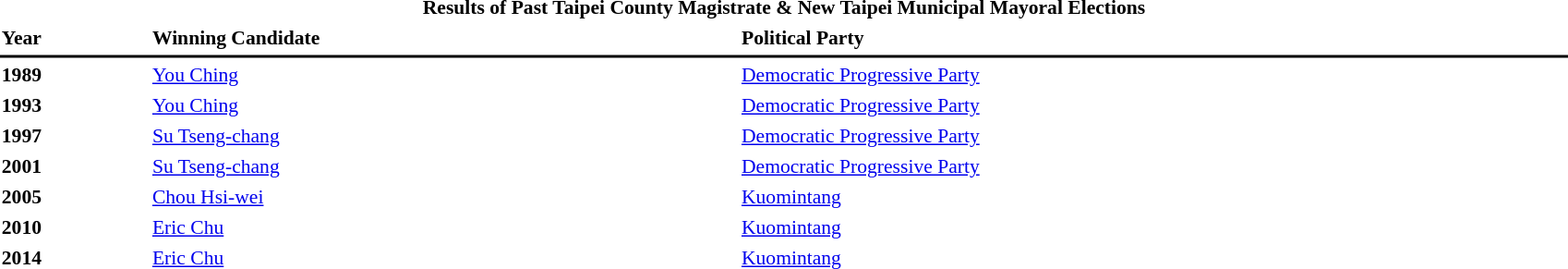<table id="toc" style="margin:1em auto; width: 90%; font-size: 90%;" cellspacing="3">
<tr>
<td colspan="3" align="center"><strong>Results of Past Taipei County Magistrate & New Taipei Municipal Mayoral Elections</strong></td>
</tr>
<tr>
<td><strong>Year</strong></td>
<td><strong> Winning Candidate</strong></td>
<td><strong>Political Party</strong></td>
</tr>
<tr>
<th bgcolor="#000000" colspan="7"></th>
</tr>
<tr>
<td><strong>1989</strong></td>
<td><a href='#'>You Ching</a></td>
<td> <a href='#'>Democratic Progressive Party</a></td>
</tr>
<tr>
<td><strong>1993</strong></td>
<td><a href='#'>You Ching</a></td>
<td> <a href='#'>Democratic Progressive Party</a></td>
</tr>
<tr>
<td><strong>1997</strong></td>
<td><a href='#'>Su Tseng-chang</a></td>
<td> <a href='#'>Democratic Progressive Party</a></td>
</tr>
<tr>
<td><strong>2001</strong></td>
<td><a href='#'>Su Tseng-chang</a></td>
<td> <a href='#'>Democratic Progressive Party</a></td>
</tr>
<tr>
<td><strong>2005</strong></td>
<td><a href='#'>Chou Hsi-wei</a></td>
<td> <a href='#'>Kuomintang</a></td>
</tr>
<tr>
<td><strong>2010</strong></td>
<td><a href='#'>Eric Chu</a></td>
<td> <a href='#'>Kuomintang</a></td>
</tr>
<tr>
<td><strong>2014</strong></td>
<td><a href='#'>Eric Chu</a></td>
<td> <a href='#'>Kuomintang</a></td>
</tr>
</table>
